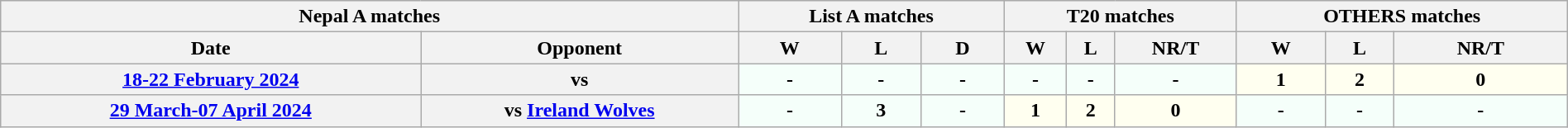<table class="wikitable" style="width:100%;">
<tr style="background:#efefef;">
<th colspan=2>Nepal A  matches</th>
<th colspan=3>List A matches</th>
<th colspan=3>T20 matches</th>
<th colspan=3>OTHERS matches</th>
</tr>
<tr style="background:#efefef;">
<th>Date</th>
<th>Opponent</th>
<th>W</th>
<th>L</th>
<th>D</th>
<th>W</th>
<th>L</th>
<th>NR/T</th>
<th>W</th>
<th>L</th>
<th>NR/T</th>
</tr>
<tr>
<th><a href='#'>18-22 February 2024</a></th>
<th>vs </th>
<th style="background:#f5fffa;">-</th>
<th style="background:#f5fffa;">-</th>
<th style="background:#f5fffa;">-</th>
<th style="background:#f5fffa;">-</th>
<th style="background:#f5fffa;">-</th>
<th style="background:#f5fffa;">-</th>
<th style="background:ivory;">1</th>
<th style="background:ivory;">2</th>
<th style="background:ivory;">0</th>
</tr>
<tr>
<th><a href='#'>29 March-07 April 2024</a></th>
<th>vs  <a href='#'>Ireland Wolves</a></th>
<th style="background:#f5fffa;">-</th>
<th style="background:#f5fffa;">3</th>
<th style="background:#f5fffa;">-</th>
<th style="background:ivory;">1</th>
<th style="background:ivory;">2</th>
<th style="background:ivory;">0</th>
<th style="background:#f5fffa;">-</th>
<th style="background:#f5fffa;">-</th>
<th style="background:#f5fffa;">-</th>
</tr>
</table>
